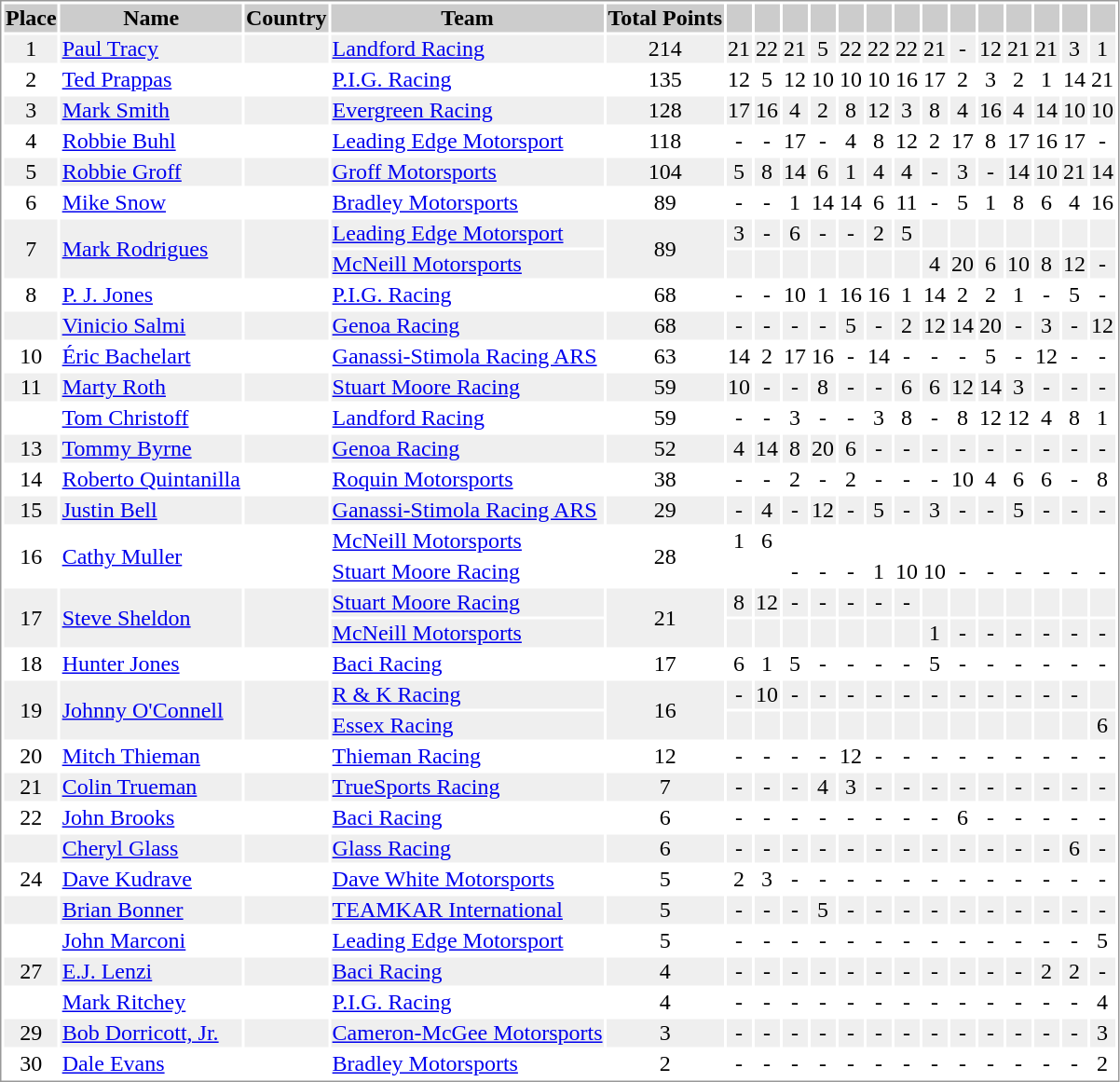<table border="0" style="border: 1px solid #999; background-color:#FFFFFF; text-align:center">
<tr align="center" style="background:#CCCCCC;">
<th>Place</th>
<th>Name</th>
<th>Country</th>
<th>Team</th>
<th>Total Points</th>
<th></th>
<th></th>
<th></th>
<th></th>
<th></th>
<th></th>
<th></th>
<th></th>
<th></th>
<th></th>
<th></th>
<th></th>
<th></th>
<th></th>
</tr>
<tr style="background:#EFEFEF;">
<td>1</td>
<td align="left"><a href='#'>Paul Tracy</a></td>
<td align="left"></td>
<td align="left"><a href='#'>Landford Racing</a></td>
<td>214</td>
<td>21</td>
<td>22</td>
<td>21</td>
<td>5</td>
<td>22</td>
<td>22</td>
<td>22</td>
<td>21</td>
<td>-</td>
<td>12</td>
<td>21</td>
<td>21</td>
<td>3</td>
<td>1</td>
</tr>
<tr>
<td>2</td>
<td align="left"><a href='#'>Ted Prappas</a></td>
<td align="left"></td>
<td align="left"><a href='#'>P.I.G. Racing</a></td>
<td>135</td>
<td>12</td>
<td>5</td>
<td>12</td>
<td>10</td>
<td>10</td>
<td>10</td>
<td>16</td>
<td>17</td>
<td>2</td>
<td>3</td>
<td>2</td>
<td>1</td>
<td>14</td>
<td>21</td>
</tr>
<tr style="background:#EFEFEF;">
<td>3</td>
<td align="left"><a href='#'>Mark Smith</a></td>
<td align="left"></td>
<td align="left"><a href='#'>Evergreen Racing</a></td>
<td>128</td>
<td>17</td>
<td>16</td>
<td>4</td>
<td>2</td>
<td>8</td>
<td>12</td>
<td>3</td>
<td>8</td>
<td>4</td>
<td>16</td>
<td>4</td>
<td>14</td>
<td>10</td>
<td>10</td>
</tr>
<tr>
<td>4</td>
<td align="left"><a href='#'>Robbie Buhl</a></td>
<td align="left"></td>
<td align="left"><a href='#'>Leading Edge Motorsport</a></td>
<td>118</td>
<td>-</td>
<td>-</td>
<td>17</td>
<td>-</td>
<td>4</td>
<td>8</td>
<td>12</td>
<td>2</td>
<td>17</td>
<td>8</td>
<td>17</td>
<td>16</td>
<td>17</td>
<td>-</td>
</tr>
<tr style="background:#EFEFEF;">
<td>5</td>
<td align="left"><a href='#'>Robbie Groff</a></td>
<td align="left"></td>
<td align="left"><a href='#'>Groff Motorsports</a></td>
<td>104</td>
<td>5</td>
<td>8</td>
<td>14</td>
<td>6</td>
<td>1</td>
<td>4</td>
<td>4</td>
<td>-</td>
<td>3</td>
<td>-</td>
<td>14</td>
<td>10</td>
<td>21</td>
<td>14</td>
</tr>
<tr>
<td>6</td>
<td align="left"><a href='#'>Mike Snow</a></td>
<td align="left"></td>
<td align="left"><a href='#'>Bradley Motorsports</a></td>
<td>89</td>
<td>-</td>
<td>-</td>
<td>1</td>
<td>14</td>
<td>14</td>
<td>6</td>
<td>11</td>
<td>-</td>
<td>5</td>
<td>1</td>
<td>8</td>
<td>6</td>
<td>4</td>
<td>16</td>
</tr>
<tr style="background:#EFEFEF;">
<td rowspan=2>7</td>
<td rowspan=2 align="left"><a href='#'>Mark Rodrigues</a></td>
<td rowspan=2 align="left"></td>
<td align="left"><a href='#'>Leading Edge Motorsport</a></td>
<td rowspan=2>89</td>
<td>3</td>
<td>-</td>
<td>6</td>
<td>-</td>
<td>-</td>
<td>2</td>
<td>5</td>
<td></td>
<td></td>
<td></td>
<td></td>
<td></td>
<td></td>
<td></td>
</tr>
<tr style="background:#EFEFEF;">
<td align="left"><a href='#'>McNeill Motorsports</a></td>
<td></td>
<td></td>
<td></td>
<td></td>
<td></td>
<td></td>
<td></td>
<td>4</td>
<td>20</td>
<td>6</td>
<td>10</td>
<td>8</td>
<td>12</td>
<td>-</td>
</tr>
<tr>
<td>8</td>
<td align="left"><a href='#'>P. J. Jones</a></td>
<td align="left"></td>
<td align="left"><a href='#'>P.I.G. Racing</a></td>
<td>68</td>
<td>-</td>
<td>-</td>
<td>10</td>
<td>1</td>
<td>16</td>
<td>16</td>
<td>1</td>
<td>14</td>
<td>2</td>
<td>2</td>
<td>1</td>
<td>-</td>
<td>5</td>
<td>-</td>
</tr>
<tr style="background:#EFEFEF;">
<td></td>
<td align="left"><a href='#'>Vinicio Salmi</a></td>
<td align="left"></td>
<td align="left"><a href='#'>Genoa Racing</a></td>
<td>68</td>
<td>-</td>
<td>-</td>
<td>-</td>
<td>-</td>
<td>5</td>
<td>-</td>
<td>2</td>
<td>12</td>
<td>14</td>
<td>20</td>
<td>-</td>
<td>3</td>
<td>-</td>
<td>12</td>
</tr>
<tr>
<td>10</td>
<td align="left"><a href='#'>Éric Bachelart</a></td>
<td align="left"></td>
<td align="left"><a href='#'>Ganassi-Stimola Racing ARS</a></td>
<td>63</td>
<td>14</td>
<td>2</td>
<td>17</td>
<td>16</td>
<td>-</td>
<td>14</td>
<td>-</td>
<td>-</td>
<td>-</td>
<td>5</td>
<td>-</td>
<td>12</td>
<td>-</td>
<td>-</td>
</tr>
<tr style="background:#EFEFEF;">
<td>11</td>
<td align="left"><a href='#'>Marty Roth</a></td>
<td align="left"></td>
<td align="left"><a href='#'>Stuart Moore Racing</a></td>
<td>59</td>
<td>10</td>
<td>-</td>
<td>-</td>
<td>8</td>
<td>-</td>
<td>-</td>
<td>6</td>
<td>6</td>
<td>12</td>
<td>14</td>
<td>3</td>
<td>-</td>
<td>-</td>
<td>-</td>
</tr>
<tr>
<td></td>
<td align="left"><a href='#'>Tom Christoff</a></td>
<td align="left"></td>
<td align="left"><a href='#'>Landford Racing</a></td>
<td>59</td>
<td>-</td>
<td>-</td>
<td>3</td>
<td>-</td>
<td>-</td>
<td>3</td>
<td>8</td>
<td>-</td>
<td>8</td>
<td>12</td>
<td>12</td>
<td>4</td>
<td>8</td>
<td>1</td>
</tr>
<tr style="background:#EFEFEF;">
<td>13</td>
<td align="left"><a href='#'>Tommy Byrne</a></td>
<td align="left"></td>
<td align="left"><a href='#'>Genoa Racing</a></td>
<td>52</td>
<td>4</td>
<td>14</td>
<td>8</td>
<td>20</td>
<td>6</td>
<td>-</td>
<td>-</td>
<td>-</td>
<td>-</td>
<td>-</td>
<td>-</td>
<td>-</td>
<td>-</td>
<td>-</td>
</tr>
<tr>
<td>14</td>
<td align="left"><a href='#'>Roberto Quintanilla</a></td>
<td align="left"></td>
<td align="left"><a href='#'>Roquin Motorsports</a></td>
<td>38</td>
<td>-</td>
<td>-</td>
<td>2</td>
<td>-</td>
<td>2</td>
<td>-</td>
<td>-</td>
<td>-</td>
<td>10</td>
<td>4</td>
<td>6</td>
<td>6</td>
<td>-</td>
<td>8</td>
</tr>
<tr style="background:#EFEFEF;">
<td>15</td>
<td align="left"><a href='#'>Justin Bell</a></td>
<td align="left"></td>
<td align="left"><a href='#'>Ganassi-Stimola Racing ARS</a></td>
<td>29</td>
<td>-</td>
<td>4</td>
<td>-</td>
<td>12</td>
<td>-</td>
<td>5</td>
<td>-</td>
<td>3</td>
<td>-</td>
<td>-</td>
<td>5</td>
<td>-</td>
<td>-</td>
<td>-</td>
</tr>
<tr>
<td rowspan=2>16</td>
<td rowspan=2 align="left"><a href='#'>Cathy Muller</a></td>
<td rowspan=2 align="left"></td>
<td align="left"><a href='#'>McNeill Motorsports</a></td>
<td rowspan=2>28</td>
<td>1</td>
<td>6</td>
<td></td>
<td></td>
<td></td>
<td></td>
<td></td>
<td></td>
<td></td>
<td></td>
<td></td>
<td></td>
<td></td>
<td></td>
</tr>
<tr>
<td align="left"><a href='#'>Stuart Moore Racing</a></td>
<td></td>
<td></td>
<td>-</td>
<td>-</td>
<td>-</td>
<td>1</td>
<td>10</td>
<td>10</td>
<td>-</td>
<td>-</td>
<td>-</td>
<td>-</td>
<td>-</td>
<td>-</td>
</tr>
<tr style="background:#EFEFEF;">
<td rowspan=2>17</td>
<td rowspan=2 align="left"><a href='#'>Steve Sheldon</a></td>
<td rowspan=2 align="left"></td>
<td align="left"><a href='#'>Stuart Moore Racing</a></td>
<td rowspan=2>21</td>
<td>8</td>
<td>12</td>
<td>-</td>
<td>-</td>
<td>-</td>
<td>-</td>
<td>-</td>
<td></td>
<td></td>
<td></td>
<td></td>
<td></td>
<td></td>
<td></td>
</tr>
<tr style="background:#EFEFEF;">
<td align="left"><a href='#'>McNeill Motorsports</a></td>
<td></td>
<td></td>
<td></td>
<td></td>
<td></td>
<td></td>
<td></td>
<td>1</td>
<td>-</td>
<td>-</td>
<td>-</td>
<td>-</td>
<td>-</td>
<td>-</td>
</tr>
<tr>
<td>18</td>
<td align="left"><a href='#'>Hunter Jones</a></td>
<td align="left"></td>
<td align="left"><a href='#'>Baci Racing</a></td>
<td>17</td>
<td>6</td>
<td>1</td>
<td>5</td>
<td>-</td>
<td>-</td>
<td>-</td>
<td>-</td>
<td>5</td>
<td>-</td>
<td>-</td>
<td>-</td>
<td>-</td>
<td>-</td>
<td>-</td>
</tr>
<tr style="background:#EFEFEF;">
<td rowspan=2>19</td>
<td rowspan=2 align="left"><a href='#'>Johnny O'Connell</a></td>
<td rowspan=2 align="left"></td>
<td align="left"><a href='#'>R & K Racing</a></td>
<td rowspan=2>16</td>
<td>-</td>
<td>10</td>
<td>-</td>
<td>-</td>
<td>-</td>
<td>-</td>
<td>-</td>
<td>-</td>
<td>-</td>
<td>-</td>
<td>-</td>
<td>-</td>
<td>-</td>
<td></td>
</tr>
<tr style="background:#EFEFEF;">
<td align="left"><a href='#'>Essex Racing</a></td>
<td></td>
<td></td>
<td></td>
<td></td>
<td></td>
<td></td>
<td></td>
<td></td>
<td></td>
<td></td>
<td></td>
<td></td>
<td></td>
<td>6</td>
</tr>
<tr>
<td>20</td>
<td align="left"><a href='#'>Mitch Thieman</a></td>
<td align="left"></td>
<td align="left"><a href='#'>Thieman Racing</a></td>
<td>12</td>
<td>-</td>
<td>-</td>
<td>-</td>
<td>-</td>
<td>12</td>
<td>-</td>
<td>-</td>
<td>-</td>
<td>-</td>
<td>-</td>
<td>-</td>
<td>-</td>
<td>-</td>
<td>-</td>
</tr>
<tr style="background:#EFEFEF;">
<td>21</td>
<td align="left"><a href='#'>Colin Trueman</a></td>
<td align="left"></td>
<td align="left"><a href='#'>TrueSports Racing</a></td>
<td>7</td>
<td>-</td>
<td>-</td>
<td>-</td>
<td>4</td>
<td>3</td>
<td>-</td>
<td>-</td>
<td>-</td>
<td>-</td>
<td>-</td>
<td>-</td>
<td>-</td>
<td>-</td>
<td>-</td>
</tr>
<tr>
<td>22</td>
<td align="left"><a href='#'>John Brooks</a></td>
<td align="left"></td>
<td align="left"><a href='#'>Baci Racing</a></td>
<td>6</td>
<td>-</td>
<td>-</td>
<td>-</td>
<td>-</td>
<td>-</td>
<td>-</td>
<td>-</td>
<td>-</td>
<td>6</td>
<td>-</td>
<td>-</td>
<td>-</td>
<td>-</td>
<td>-</td>
</tr>
<tr style="background:#EFEFEF;">
<td></td>
<td align="left"><a href='#'>Cheryl Glass</a></td>
<td align="left"></td>
<td align="left"><a href='#'>Glass Racing</a></td>
<td>6</td>
<td>-</td>
<td>-</td>
<td>-</td>
<td>-</td>
<td>-</td>
<td>-</td>
<td>-</td>
<td>-</td>
<td>-</td>
<td>-</td>
<td>-</td>
<td>-</td>
<td>6</td>
<td>-</td>
</tr>
<tr>
<td>24</td>
<td align="left"><a href='#'>Dave Kudrave</a></td>
<td align="left"></td>
<td align="left"><a href='#'>Dave White Motorsports</a></td>
<td>5</td>
<td>2</td>
<td>3</td>
<td>-</td>
<td>-</td>
<td>-</td>
<td>-</td>
<td>-</td>
<td>-</td>
<td>-</td>
<td>-</td>
<td>-</td>
<td>-</td>
<td>-</td>
<td>-</td>
</tr>
<tr style="background:#EFEFEF;">
<td></td>
<td align="left"><a href='#'>Brian Bonner</a></td>
<td align="left"></td>
<td align="left"><a href='#'>TEAMKAR International</a></td>
<td>5</td>
<td>-</td>
<td>-</td>
<td>-</td>
<td>5</td>
<td>-</td>
<td>-</td>
<td>-</td>
<td>-</td>
<td>-</td>
<td>-</td>
<td>-</td>
<td>-</td>
<td>-</td>
<td>-</td>
</tr>
<tr>
<td></td>
<td align="left"><a href='#'>John Marconi</a></td>
<td align="left"></td>
<td align="left"><a href='#'>Leading Edge Motorsport</a></td>
<td>5</td>
<td>-</td>
<td>-</td>
<td>-</td>
<td>-</td>
<td>-</td>
<td>-</td>
<td>-</td>
<td>-</td>
<td>-</td>
<td>-</td>
<td>-</td>
<td>-</td>
<td>-</td>
<td>5</td>
</tr>
<tr style="background:#EFEFEF;">
<td>27</td>
<td align="left"><a href='#'>E.J. Lenzi</a></td>
<td align="left"></td>
<td align="left"><a href='#'>Baci Racing</a></td>
<td>4</td>
<td>-</td>
<td>-</td>
<td>-</td>
<td>-</td>
<td>-</td>
<td>-</td>
<td>-</td>
<td>-</td>
<td>-</td>
<td>-</td>
<td>-</td>
<td>2</td>
<td>2</td>
<td>-</td>
</tr>
<tr>
<td></td>
<td align="left"><a href='#'>Mark Ritchey</a></td>
<td align="left"></td>
<td align="left"><a href='#'>P.I.G. Racing</a></td>
<td>4</td>
<td>-</td>
<td>-</td>
<td>-</td>
<td>-</td>
<td>-</td>
<td>-</td>
<td>-</td>
<td>-</td>
<td>-</td>
<td>-</td>
<td>-</td>
<td>-</td>
<td>-</td>
<td>4</td>
</tr>
<tr style="background:#EFEFEF;">
<td>29</td>
<td align="left"><a href='#'>Bob Dorricott, Jr.</a></td>
<td align="left"></td>
<td align="left"><a href='#'>Cameron-McGee Motorsports</a></td>
<td>3</td>
<td>-</td>
<td>-</td>
<td>-</td>
<td>-</td>
<td>-</td>
<td>-</td>
<td>-</td>
<td>-</td>
<td>-</td>
<td>-</td>
<td>-</td>
<td>-</td>
<td>-</td>
<td>3</td>
</tr>
<tr>
<td>30</td>
<td align="left"><a href='#'>Dale Evans</a></td>
<td align="left"></td>
<td align="left"><a href='#'>Bradley Motorsports</a></td>
<td>2</td>
<td>-</td>
<td>-</td>
<td>-</td>
<td>-</td>
<td>-</td>
<td>-</td>
<td>-</td>
<td>-</td>
<td>-</td>
<td>-</td>
<td>-</td>
<td>-</td>
<td>-</td>
<td>2</td>
</tr>
</table>
